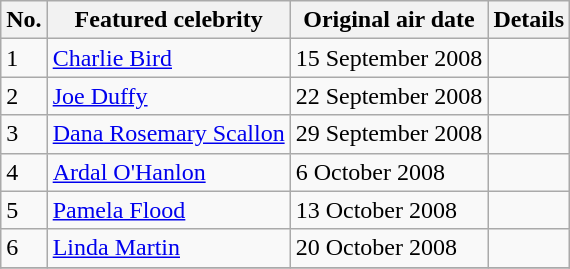<table class="wikitable">
<tr>
<th>No.</th>
<th>Featured celebrity</th>
<th>Original air date</th>
<th>Details</th>
</tr>
<tr>
<td>1</td>
<td><a href='#'>Charlie Bird</a></td>
<td>15 September 2008</td>
<td> </td>
</tr>
<tr>
<td>2</td>
<td><a href='#'>Joe Duffy</a></td>
<td>22 September 2008</td>
<td> </td>
</tr>
<tr>
<td>3</td>
<td><a href='#'>Dana Rosemary Scallon</a></td>
<td>29 September 2008</td>
<td> </td>
</tr>
<tr>
<td>4</td>
<td><a href='#'>Ardal O'Hanlon</a></td>
<td>6 October 2008</td>
<td> </td>
</tr>
<tr>
<td>5</td>
<td><a href='#'>Pamela Flood</a></td>
<td>13 October 2008</td>
<td> </td>
</tr>
<tr>
<td>6</td>
<td><a href='#'>Linda Martin</a></td>
<td>20 October 2008</td>
<td> </td>
</tr>
<tr>
</tr>
</table>
